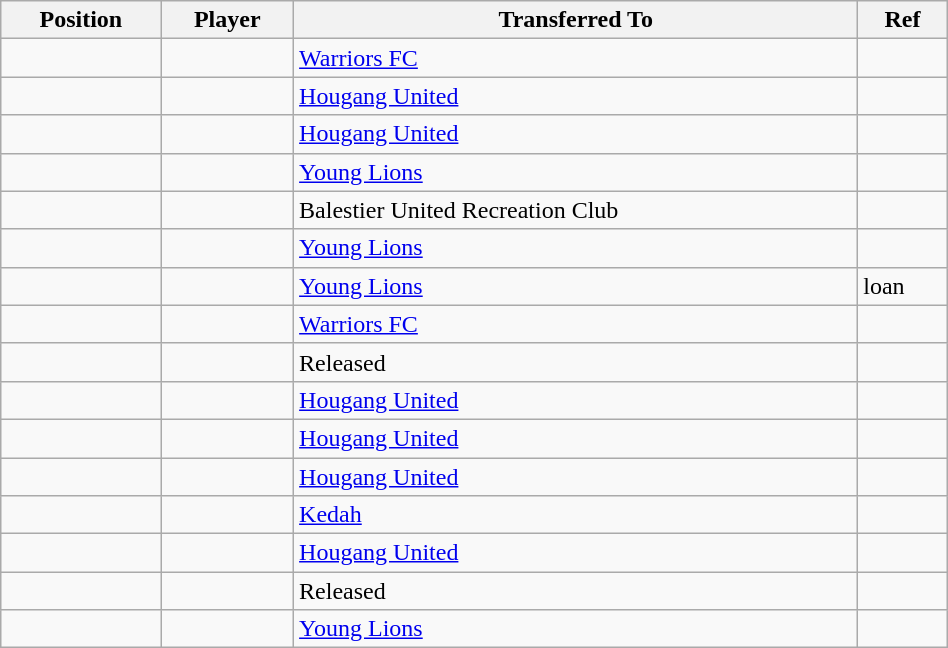<table class="wikitable sortable" style="width:50%; text-align:center; font-size:100%; text-align:left;">
<tr>
<th><strong>Position</strong></th>
<th><strong>Player</strong></th>
<th><strong>Transferred To</strong></th>
<th><strong>Ref</strong></th>
</tr>
<tr>
<td></td>
<td></td>
<td> <a href='#'>Warriors FC</a></td>
<td></td>
</tr>
<tr>
<td></td>
<td></td>
<td> <a href='#'>Hougang United</a></td>
<td></td>
</tr>
<tr>
<td></td>
<td></td>
<td> <a href='#'>Hougang United</a></td>
<td></td>
</tr>
<tr>
<td></td>
<td></td>
<td> <a href='#'>Young Lions</a></td>
<td></td>
</tr>
<tr>
<td></td>
<td></td>
<td> Balestier United Recreation Club</td>
<td></td>
</tr>
<tr>
<td></td>
<td></td>
<td> <a href='#'>Young Lions</a></td>
<td></td>
</tr>
<tr>
<td></td>
<td></td>
<td> <a href='#'>Young Lions</a></td>
<td>loan</td>
</tr>
<tr>
<td></td>
<td></td>
<td><a href='#'>Warriors FC</a></td>
<td></td>
</tr>
<tr>
<td></td>
<td></td>
<td>Released</td>
<td></td>
</tr>
<tr>
<td></td>
<td></td>
<td> <a href='#'>Hougang United</a></td>
<td></td>
</tr>
<tr>
<td></td>
<td></td>
<td> <a href='#'>Hougang United</a></td>
<td></td>
</tr>
<tr>
<td></td>
<td></td>
<td> <a href='#'>Hougang United</a></td>
<td></td>
</tr>
<tr>
<td></td>
<td></td>
<td> <a href='#'>Kedah</a></td>
<td></td>
</tr>
<tr>
<td></td>
<td></td>
<td> <a href='#'>Hougang United</a></td>
<td></td>
</tr>
<tr>
<td></td>
<td></td>
<td>Released</td>
<td></td>
</tr>
<tr>
<td></td>
<td></td>
<td> <a href='#'>Young Lions</a></td>
<td></td>
</tr>
</table>
